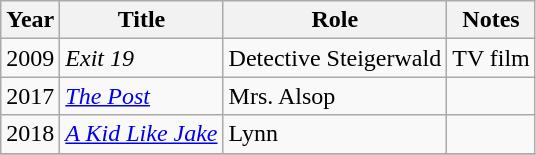<table class="wikitable sortable">
<tr>
<th>Year</th>
<th>Title</th>
<th>Role</th>
<th>Notes</th>
</tr>
<tr>
<td>2009</td>
<td><em>Exit 19</em></td>
<td>Detective Steigerwald</td>
<td>TV film</td>
</tr>
<tr>
<td>2017</td>
<td><em><a href='#'>The Post</a></em></td>
<td>Mrs. Alsop</td>
<td></td>
</tr>
<tr>
<td>2018</td>
<td><em><a href='#'>A Kid Like Jake</a></em></td>
<td>Lynn</td>
<td></td>
</tr>
<tr>
</tr>
</table>
